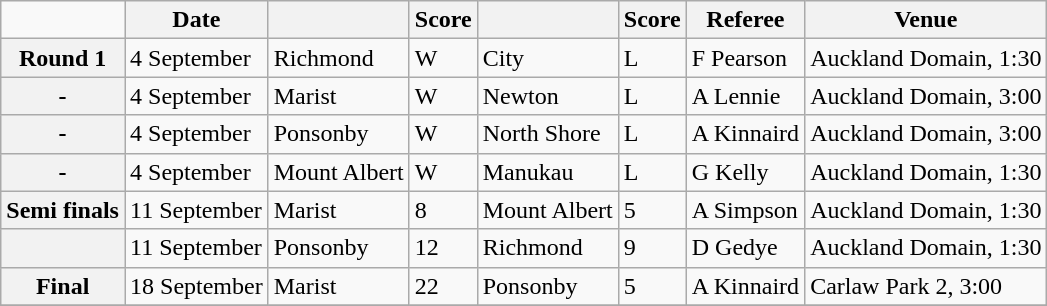<table class="wikitable mw-collapsible">
<tr>
<td></td>
<th scope="col">Date</th>
<th scope="col"></th>
<th scope="col">Score</th>
<th scope="col"></th>
<th scope="col">Score</th>
<th scope="col">Referee</th>
<th scope="col">Venue</th>
</tr>
<tr>
<th scope="row">Round 1</th>
<td>4 September</td>
<td>Richmond</td>
<td>W</td>
<td>City</td>
<td>L</td>
<td>F Pearson</td>
<td>Auckland Domain, 1:30</td>
</tr>
<tr>
<th scope="row">-</th>
<td>4 September</td>
<td>Marist</td>
<td>W</td>
<td>Newton</td>
<td>L</td>
<td>A Lennie</td>
<td>Auckland Domain, 3:00</td>
</tr>
<tr>
<th scope="row">-</th>
<td>4 September</td>
<td>Ponsonby</td>
<td>W</td>
<td>North Shore</td>
<td>L</td>
<td>A Kinnaird</td>
<td>Auckland Domain, 3:00</td>
</tr>
<tr>
<th scope="row">-</th>
<td>4 September</td>
<td>Mount Albert</td>
<td>W</td>
<td>Manukau</td>
<td>L</td>
<td>G Kelly</td>
<td>Auckland Domain, 1:30</td>
</tr>
<tr>
<th scope="row">Semi finals</th>
<td>11 September</td>
<td>Marist</td>
<td>8</td>
<td>Mount Albert</td>
<td>5</td>
<td>A Simpson</td>
<td>Auckland Domain, 1:30</td>
</tr>
<tr>
<th scope="row"></th>
<td>11 September</td>
<td>Ponsonby</td>
<td>12</td>
<td>Richmond</td>
<td>9</td>
<td>D Gedye</td>
<td>Auckland Domain, 1:30</td>
</tr>
<tr>
<th scope="row">Final</th>
<td>18 September</td>
<td>Marist</td>
<td>22</td>
<td>Ponsonby</td>
<td>5</td>
<td>A Kinnaird</td>
<td>Carlaw Park 2, 3:00</td>
</tr>
<tr>
</tr>
</table>
